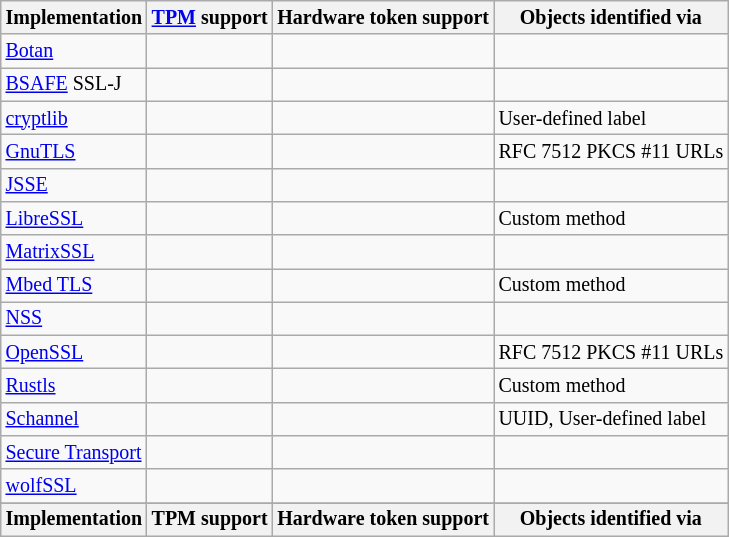<table class="wikitable sortable sort-under" style="text-align: left; font-size: smaller">
<tr>
<th>Implementation</th>
<th><a href='#'>TPM</a> support</th>
<th>Hardware token support</th>
<th>Objects identified via</th>
</tr>
<tr>
<td><a href='#'>Botan</a></td>
<td></td>
<td></td>
<td></td>
</tr>
<tr>
<td><a href='#'>BSAFE</a> SSL-J</td>
<td></td>
<td></td>
<td></td>
</tr>
<tr>
<td><a href='#'>cryptlib</a></td>
<td></td>
<td></td>
<td>User-defined label</td>
</tr>
<tr>
<td><a href='#'>GnuTLS</a></td>
<td></td>
<td></td>
<td>RFC 7512 PKCS #11 URLs</td>
</tr>
<tr>
<td><a href='#'>JSSE</a></td>
<td></td>
<td></td>
<td></td>
</tr>
<tr>
<td><a href='#'>LibreSSL</a></td>
<td></td>
<td></td>
<td>Custom method</td>
</tr>
<tr>
<td><a href='#'>MatrixSSL</a></td>
<td></td>
<td></td>
<td></td>
</tr>
<tr>
<td><a href='#'>Mbed TLS</a></td>
<td></td>
<td></td>
<td>Custom method</td>
</tr>
<tr>
<td><a href='#'>NSS</a></td>
<td></td>
<td></td>
<td></td>
</tr>
<tr>
<td><a href='#'>OpenSSL</a></td>
<td></td>
<td></td>
<td>RFC 7512 PKCS #11 URLs</td>
</tr>
<tr>
<td><a href='#'>Rustls</a></td>
<td></td>
<td> </td>
<td>Custom method</td>
</tr>
<tr>
<td><a href='#'>Schannel</a></td>
<td></td>
<td></td>
<td>UUID, User-defined label</td>
</tr>
<tr>
<td><a href='#'>Secure Transport</a></td>
<td></td>
<td></td>
<td></td>
</tr>
<tr>
<td><a href='#'>wolfSSL</a></td>
<td></td>
<td></td>
<td></td>
</tr>
<tr>
</tr>
<tr class="sortbottom">
<th>Implementation</th>
<th>TPM support</th>
<th>Hardware token support</th>
<th>Objects identified via</th>
</tr>
</table>
